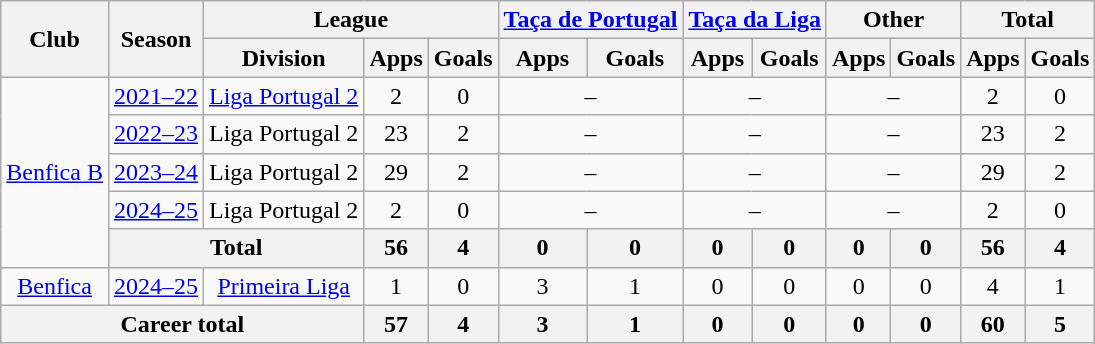<table class="wikitable" style="text-align:center">
<tr>
<th rowspan="2">Club</th>
<th rowspan="2">Season</th>
<th colspan="3">League</th>
<th colspan="2"><a href='#'>Taça de Portugal</a></th>
<th colspan="2"><a href='#'>Taça da Liga</a></th>
<th colspan="2">Other</th>
<th colspan="2">Total</th>
</tr>
<tr>
<th>Division</th>
<th>Apps</th>
<th>Goals</th>
<th>Apps</th>
<th>Goals</th>
<th>Apps</th>
<th>Goals</th>
<th>Apps</th>
<th>Goals</th>
<th>Apps</th>
<th>Goals</th>
</tr>
<tr>
<td rowspan="5"><a href='#'>Benfica B</a></td>
<td><a href='#'>2021–22</a></td>
<td><a href='#'>Liga Portugal 2</a></td>
<td>2</td>
<td>0</td>
<td colspan="2">–</td>
<td colspan="2">–</td>
<td colspan="2">–</td>
<td>2</td>
<td>0</td>
</tr>
<tr>
<td><a href='#'>2022–23</a></td>
<td>Liga Portugal 2</td>
<td>23</td>
<td>2</td>
<td colspan="2">–</td>
<td colspan="2">–</td>
<td colspan="2">–</td>
<td>23</td>
<td>2</td>
</tr>
<tr>
<td><a href='#'>2023–24</a></td>
<td>Liga Portugal 2</td>
<td>29</td>
<td>2</td>
<td colspan="2">–</td>
<td colspan="2">–</td>
<td colspan="2">–</td>
<td>29</td>
<td>2</td>
</tr>
<tr>
<td><a href='#'>2024–25</a></td>
<td>Liga Portugal 2</td>
<td>2</td>
<td>0</td>
<td colspan="2">–</td>
<td colspan="2">–</td>
<td colspan="2">–</td>
<td>2</td>
<td>0</td>
</tr>
<tr>
<th colspan="2">Total</th>
<th>56</th>
<th>4</th>
<th>0</th>
<th>0</th>
<th>0</th>
<th>0</th>
<th>0</th>
<th>0</th>
<th>56</th>
<th>4</th>
</tr>
<tr>
<td><a href='#'>Benfica</a></td>
<td><a href='#'>2024–25</a></td>
<td><a href='#'>Primeira Liga</a></td>
<td>1</td>
<td>0</td>
<td>3</td>
<td>1</td>
<td>0</td>
<td>0</td>
<td>0</td>
<td>0</td>
<td>4</td>
<td>1</td>
</tr>
<tr>
<th colspan="3">Career total</th>
<th>57</th>
<th>4</th>
<th>3</th>
<th>1</th>
<th>0</th>
<th>0</th>
<th>0</th>
<th>0</th>
<th>60</th>
<th>5</th>
</tr>
</table>
